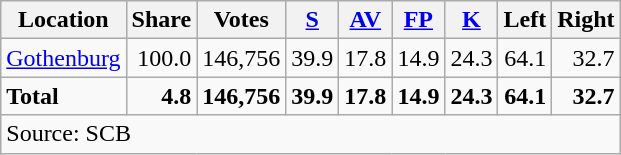<table class="wikitable sortable" style=text-align:right>
<tr>
<th>Location</th>
<th>Share</th>
<th>Votes</th>
<th><a href='#'>S</a></th>
<th><a href='#'>AV</a></th>
<th><a href='#'>FP</a></th>
<th><a href='#'>K</a></th>
<th>Left</th>
<th>Right</th>
</tr>
<tr>
<td align=left><a href='#'>Gothenburg</a></td>
<td>100.0</td>
<td>146,756</td>
<td>39.9</td>
<td>17.8</td>
<td>14.9</td>
<td>24.3</td>
<td>64.1</td>
<td>32.7</td>
</tr>
<tr>
<td align=left><strong>Total</strong></td>
<td><strong>4.8</strong></td>
<td><strong>146,756</strong></td>
<td><strong>39.9</strong></td>
<td><strong>17.8</strong></td>
<td><strong>14.9</strong></td>
<td><strong>24.3</strong></td>
<td><strong>64.1</strong></td>
<td><strong>32.7</strong></td>
</tr>
<tr>
<td align=left colspan=9>Source: SCB </td>
</tr>
</table>
